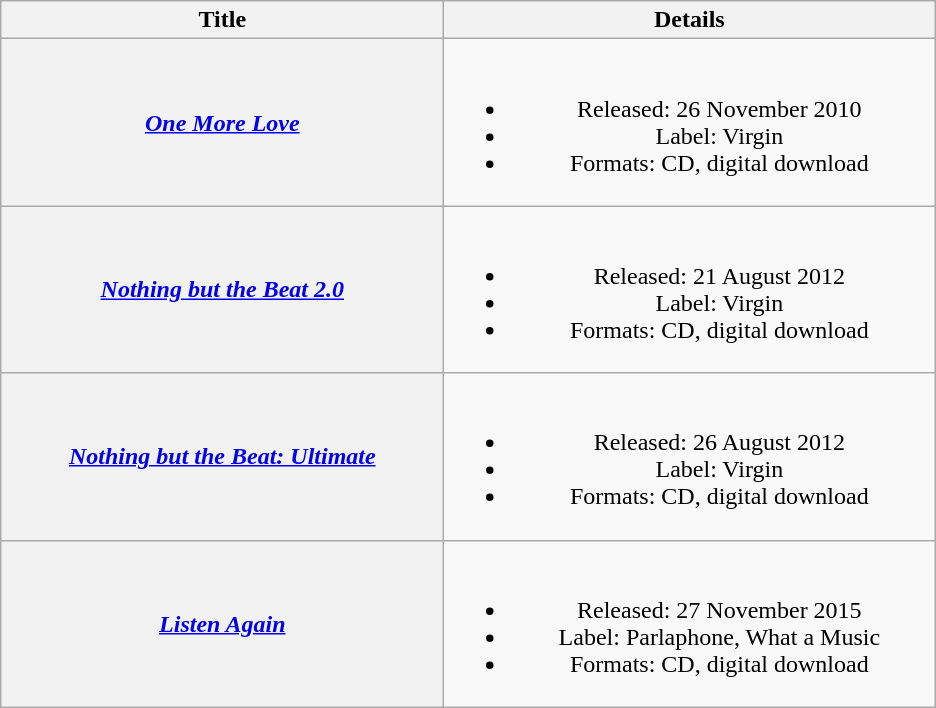<table class="wikitable plainrowheaders" style="text-align:center;">
<tr>
<th scope="col" style="width:18em;">Title</th>
<th scope="col" style="width:20em;">Details</th>
</tr>
<tr>
<th scope="row"><em><a href='#'>One More Love</a></em></th>
<td><br><ul><li>Released: 26 November 2010</li><li>Label: Virgin</li><li>Formats: CD, digital download</li></ul></td>
</tr>
<tr>
<th scope="row"><em><a href='#'>Nothing but the Beat 2.0</a></em></th>
<td><br><ul><li>Released: 21 August 2012</li><li>Label: Virgin</li><li>Formats: CD, digital download</li></ul></td>
</tr>
<tr>
<th scope="row"><em><a href='#'>Nothing but the Beat: Ultimate</a></em></th>
<td><br><ul><li>Released: 26 August 2012</li><li>Label: Virgin</li><li>Formats: CD, digital download</li></ul></td>
</tr>
<tr>
<th scope="row"><em><a href='#'>Listen Again</a></em></th>
<td><br><ul><li>Released: 27 November 2015</li><li>Label: Parlaphone, What a Music</li><li>Formats: CD, digital download</li></ul></td>
</tr>
</table>
